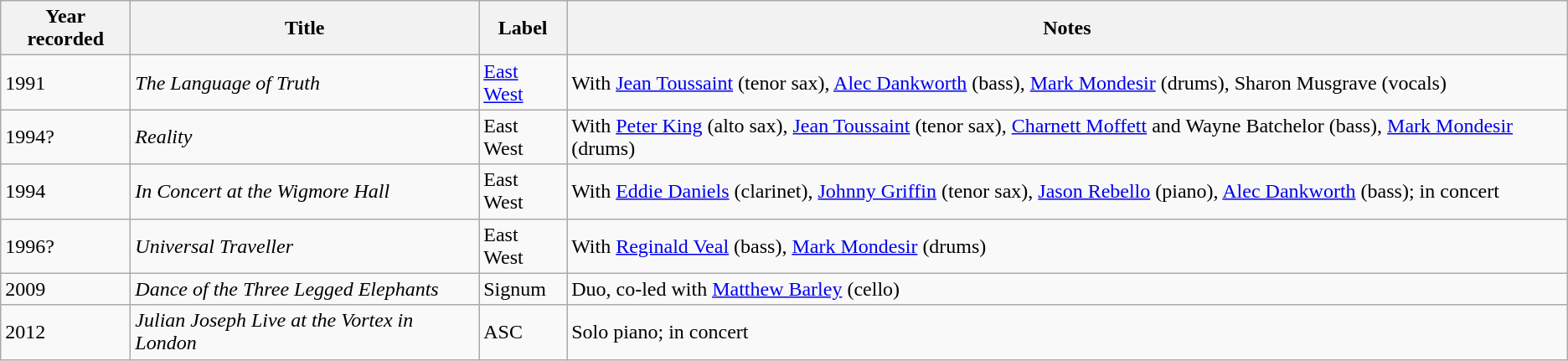<table class="wikitable sortable">
<tr>
<th style="text-align:center;">Year recorded</th>
<th>Title</th>
<th>Label</th>
<th>Notes</th>
</tr>
<tr>
<td>1991</td>
<td><em>The Language of Truth</em></td>
<td><a href='#'>East West</a></td>
<td>With <a href='#'>Jean Toussaint</a> (tenor sax), <a href='#'>Alec Dankworth</a> (bass), <a href='#'>Mark Mondesir</a> (drums), Sharon Musgrave (vocals)</td>
</tr>
<tr>
<td>1994?</td>
<td><em>Reality</em></td>
<td>East West</td>
<td>With <a href='#'>Peter King</a> (alto sax), <a href='#'>Jean Toussaint</a> (tenor sax), <a href='#'>Charnett Moffett</a> and Wayne Batchelor (bass), <a href='#'>Mark Mondesir</a> (drums)</td>
</tr>
<tr>
<td>1994</td>
<td><em>In Concert at the Wigmore Hall</em></td>
<td>East West</td>
<td>With <a href='#'>Eddie Daniels</a> (clarinet), <a href='#'>Johnny Griffin</a> (tenor sax), <a href='#'>Jason Rebello</a> (piano), <a href='#'>Alec Dankworth</a> (bass); in concert</td>
</tr>
<tr>
<td>1996?</td>
<td><em>Universal Traveller</em></td>
<td>East West</td>
<td>With <a href='#'>Reginald Veal</a> (bass), <a href='#'>Mark Mondesir</a> (drums)</td>
</tr>
<tr>
<td>2009</td>
<td><em>Dance of the Three Legged Elephants</em></td>
<td>Signum</td>
<td>Duo, co-led with <a href='#'>Matthew Barley</a> (cello)</td>
</tr>
<tr>
<td>2012</td>
<td><em>Julian Joseph Live at the Vortex in London</em></td>
<td>ASC</td>
<td>Solo piano; in concert</td>
</tr>
</table>
